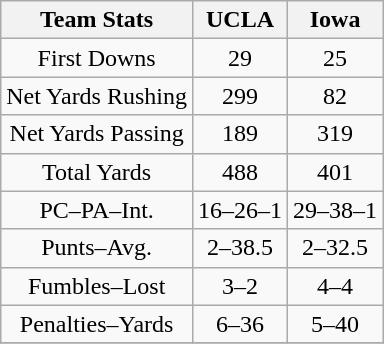<table class=wikitable style="text-align:center">
<tr>
<th>Team Stats</th>
<th>UCLA</th>
<th>Iowa</th>
</tr>
<tr>
<td>First Downs</td>
<td>29</td>
<td>25</td>
</tr>
<tr>
<td>Net Yards Rushing</td>
<td>299</td>
<td>82</td>
</tr>
<tr>
<td>Net Yards Passing</td>
<td>189</td>
<td>319</td>
</tr>
<tr>
<td>Total Yards</td>
<td>488</td>
<td>401</td>
</tr>
<tr>
<td>PC–PA–Int.</td>
<td>16–26–1</td>
<td>29–38–1</td>
</tr>
<tr>
<td>Punts–Avg.</td>
<td>2–38.5</td>
<td>2–32.5</td>
</tr>
<tr>
<td>Fumbles–Lost</td>
<td>3–2</td>
<td>4–4</td>
</tr>
<tr>
<td>Penalties–Yards</td>
<td>6–36</td>
<td>5–40</td>
</tr>
<tr>
</tr>
</table>
